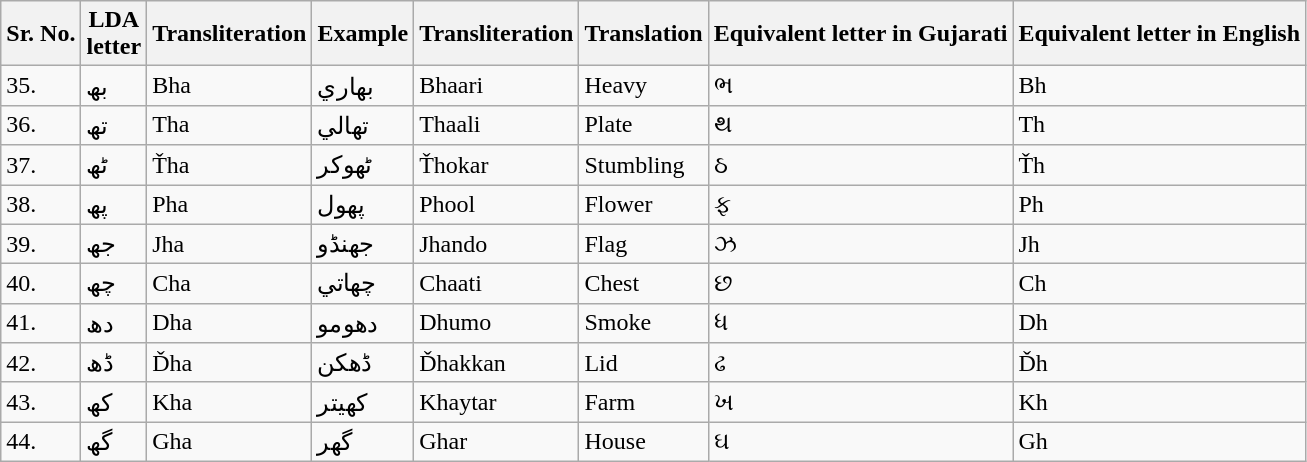<table class="wikitable">
<tr>
<th>Sr. No.</th>
<th>LDA<br>letter</th>
<th>Transliteration</th>
<th>Example</th>
<th>Transliteration</th>
<th>Translation</th>
<th>Equivalent letter in Gujarati</th>
<th>Equivalent letter in English</th>
</tr>
<tr>
<td>35.</td>
<td>بھ</td>
<td>Bha</td>
<td>بھاري</td>
<td>Bhaari</td>
<td>Heavy</td>
<td>ભ</td>
<td>Bh</td>
</tr>
<tr>
<td>36.</td>
<td>تھ</td>
<td>Tha</td>
<td>تھالي</td>
<td>Thaali</td>
<td>Plate</td>
<td>થ</td>
<td>Th</td>
</tr>
<tr>
<td>37.</td>
<td>ٹھ</td>
<td>Ťha</td>
<td>ٹھوکر</td>
<td>Ťhokar</td>
<td>Stumbling</td>
<td>ઠ</td>
<td>Ťh</td>
</tr>
<tr>
<td>38.</td>
<td>پھ</td>
<td>Pha</td>
<td>پھول</td>
<td>Phool</td>
<td>Flower</td>
<td>ફ</td>
<td>Ph</td>
</tr>
<tr>
<td>39.</td>
<td>جھ</td>
<td>Jha</td>
<td>جھنڈو</td>
<td>Jhando</td>
<td>Flag</td>
<td>ઝ</td>
<td>Jh</td>
</tr>
<tr>
<td>40.</td>
<td>چھ</td>
<td>Cha</td>
<td>چھاتي</td>
<td>Chaati</td>
<td>Chest</td>
<td>છ</td>
<td>Ch</td>
</tr>
<tr>
<td>41.</td>
<td>دھ</td>
<td>Dha</td>
<td>دهومو</td>
<td>Dhumo</td>
<td>Smoke</td>
<td>ધ</td>
<td>Dh</td>
</tr>
<tr>
<td>42.</td>
<td>ڈھ</td>
<td>Ďha</td>
<td>ڈهكن</td>
<td>Ďhakkan</td>
<td>Lid</td>
<td>ઢ</td>
<td>Ďh</td>
</tr>
<tr>
<td>43.</td>
<td>كھ</td>
<td>Kha</td>
<td>كھيتر</td>
<td>Khaytar</td>
<td>Farm</td>
<td>ખ</td>
<td>Kh</td>
</tr>
<tr>
<td>44.</td>
<td>گھ</td>
<td>Gha</td>
<td>گھر</td>
<td>Ghar</td>
<td>House</td>
<td>ઘ</td>
<td>Gh</td>
</tr>
</table>
